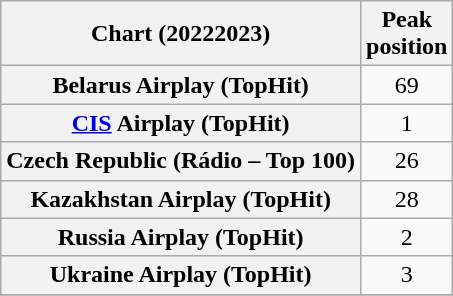<table class="wikitable sortable plainrowheaders" style="text-align:center">
<tr>
<th scope="col">Chart (20222023)</th>
<th scope="col">Peak<br>position</th>
</tr>
<tr>
<th scope="row">Belarus Airplay (TopHit)</th>
<td>69</td>
</tr>
<tr>
<th scope="row"><a href='#'>CIS</a> Airplay (TopHit)</th>
<td>1</td>
</tr>
<tr>
<th scope="row">Czech Republic (Rádio – Top 100)</th>
<td>26</td>
</tr>
<tr>
<th scope="row">Kazakhstan Airplay (TopHit)</th>
<td>28</td>
</tr>
<tr>
<th scope="row">Russia Airplay (TopHit)</th>
<td>2</td>
</tr>
<tr>
<th scope="row">Ukraine Airplay (TopHit)</th>
<td>3</td>
</tr>
<tr>
</tr>
</table>
